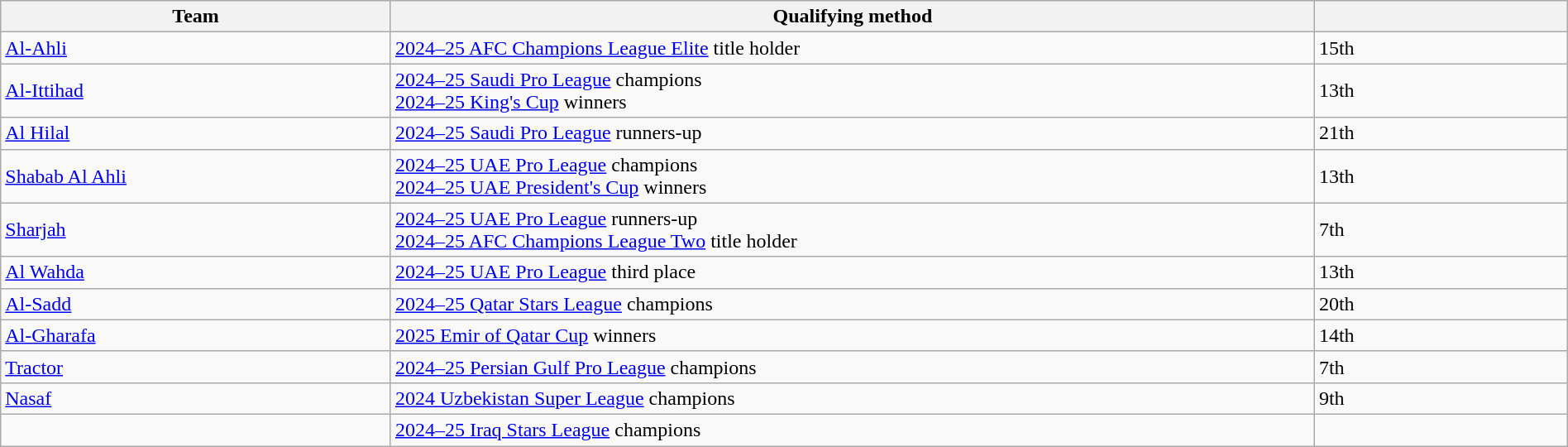<table class="wikitable" style="table-layout:fixed;width:100%;">
<tr>
<th width=25%>Team</th>
<th width=60%>Qualifying method</th>
<th width=16%> </th>
</tr>
<tr>
<td> <a href='#'>Al-Ahli</a></td>
<td><a href='#'>2024–25 AFC Champions League Elite</a> title holder</td>
<td>15th </td>
</tr>
<tr>
<td> <a href='#'>Al-Ittihad</a></td>
<td><a href='#'>2024–25 Saudi Pro League</a> champions<br><a href='#'>2024–25 King's Cup</a> winners</td>
<td>13th </td>
</tr>
<tr>
<td> <a href='#'>Al Hilal</a></td>
<td><a href='#'>2024–25 Saudi Pro League</a> runners-up</td>
<td>21th </td>
</tr>
<tr>
<td> <a href='#'>Shabab Al Ahli</a></td>
<td><a href='#'>2024–25 UAE Pro League</a> champions<br><a href='#'>2024–25 UAE President's Cup</a> winners</td>
<td>13th </td>
</tr>
<tr>
<td> <a href='#'>Sharjah</a></td>
<td><a href='#'>2024–25 UAE Pro League</a> runners-up<br><a href='#'>2024–25 AFC Champions League Two</a> title holder</td>
<td>7th </td>
</tr>
<tr>
<td> <a href='#'>Al Wahda</a></td>
<td><a href='#'>2024–25 UAE Pro League</a> third place</td>
<td>13th </td>
</tr>
<tr>
<td> <a href='#'>Al-Sadd</a></td>
<td><a href='#'>2024–25 Qatar Stars League</a> champions</td>
<td>20th </td>
</tr>
<tr>
<td> <a href='#'>Al-Gharafa</a></td>
<td><a href='#'>2025 Emir of Qatar Cup</a> winners</td>
<td>14th </td>
</tr>
<tr>
<td> <a href='#'>Tractor</a></td>
<td><a href='#'>2024–25 Persian Gulf Pro League</a> champions</td>
<td>7th </td>
</tr>
<tr>
<td> <a href='#'>Nasaf</a></td>
<td><a href='#'>2024 Uzbekistan Super League</a> champions</td>
<td>9th </td>
</tr>
<tr>
<td></td>
<td><a href='#'>2024–25 Iraq Stars League</a> champions</td>
<td></td>
</tr>
</table>
